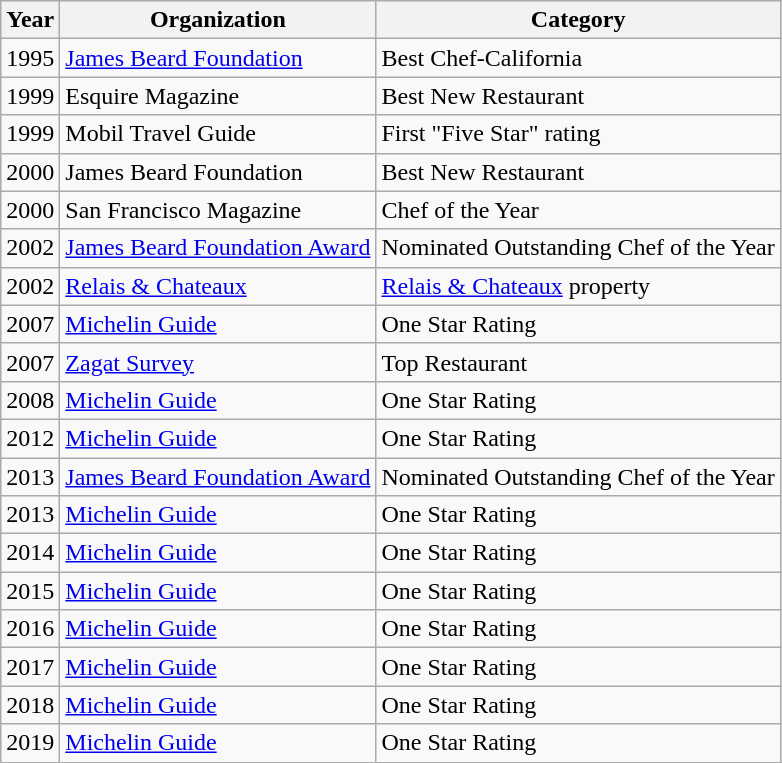<table class="wikitable">
<tr>
<th>Year</th>
<th>Organization</th>
<th>Category</th>
</tr>
<tr>
<td>1995</td>
<td><a href='#'>James Beard Foundation</a></td>
<td>Best Chef-California</td>
</tr>
<tr>
<td>1999</td>
<td>Esquire Magazine</td>
<td>Best New Restaurant</td>
</tr>
<tr>
<td>1999</td>
<td>Mobil Travel Guide</td>
<td>First "Five Star" rating</td>
</tr>
<tr>
<td>2000</td>
<td>James Beard Foundation</td>
<td>Best New Restaurant</td>
</tr>
<tr>
<td>2000</td>
<td>San Francisco Magazine</td>
<td>Chef of the Year</td>
</tr>
<tr>
<td>2002</td>
<td><a href='#'>James Beard Foundation Award</a></td>
<td>Nominated Outstanding Chef of the Year</td>
</tr>
<tr>
<td>2002</td>
<td><a href='#'>Relais & Chateaux</a></td>
<td><a href='#'>Relais & Chateaux</a> property</td>
</tr>
<tr>
<td>2007</td>
<td><a href='#'>Michelin Guide</a></td>
<td>One Star Rating</td>
</tr>
<tr>
<td>2007</td>
<td><a href='#'>Zagat Survey</a></td>
<td>Top Restaurant</td>
</tr>
<tr>
<td>2008</td>
<td><a href='#'>Michelin Guide</a></td>
<td>One Star Rating</td>
</tr>
<tr>
<td>2012</td>
<td><a href='#'>Michelin Guide</a></td>
<td>One Star Rating</td>
</tr>
<tr>
<td>2013</td>
<td><a href='#'>James Beard Foundation Award</a></td>
<td>Nominated Outstanding Chef of the Year</td>
</tr>
<tr>
<td>2013</td>
<td><a href='#'>Michelin Guide</a></td>
<td>One Star Rating</td>
</tr>
<tr>
<td>2014</td>
<td><a href='#'>Michelin Guide</a></td>
<td>One Star Rating</td>
</tr>
<tr>
<td>2015</td>
<td><a href='#'>Michelin Guide</a></td>
<td>One Star Rating</td>
</tr>
<tr>
<td>2016</td>
<td><a href='#'>Michelin Guide</a></td>
<td>One Star Rating</td>
</tr>
<tr>
<td>2017</td>
<td><a href='#'>Michelin Guide</a></td>
<td>One Star Rating</td>
</tr>
<tr>
<td>2018</td>
<td><a href='#'>Michelin Guide</a></td>
<td>One Star Rating</td>
</tr>
<tr>
<td>2019</td>
<td><a href='#'>Michelin Guide</a></td>
<td>One Star Rating</td>
</tr>
</table>
